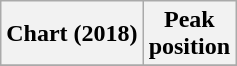<table class="wikitable plainrowheaders">
<tr>
<th scope="col">Chart (2018)</th>
<th scope="col">Peak<br>position</th>
</tr>
<tr>
</tr>
</table>
